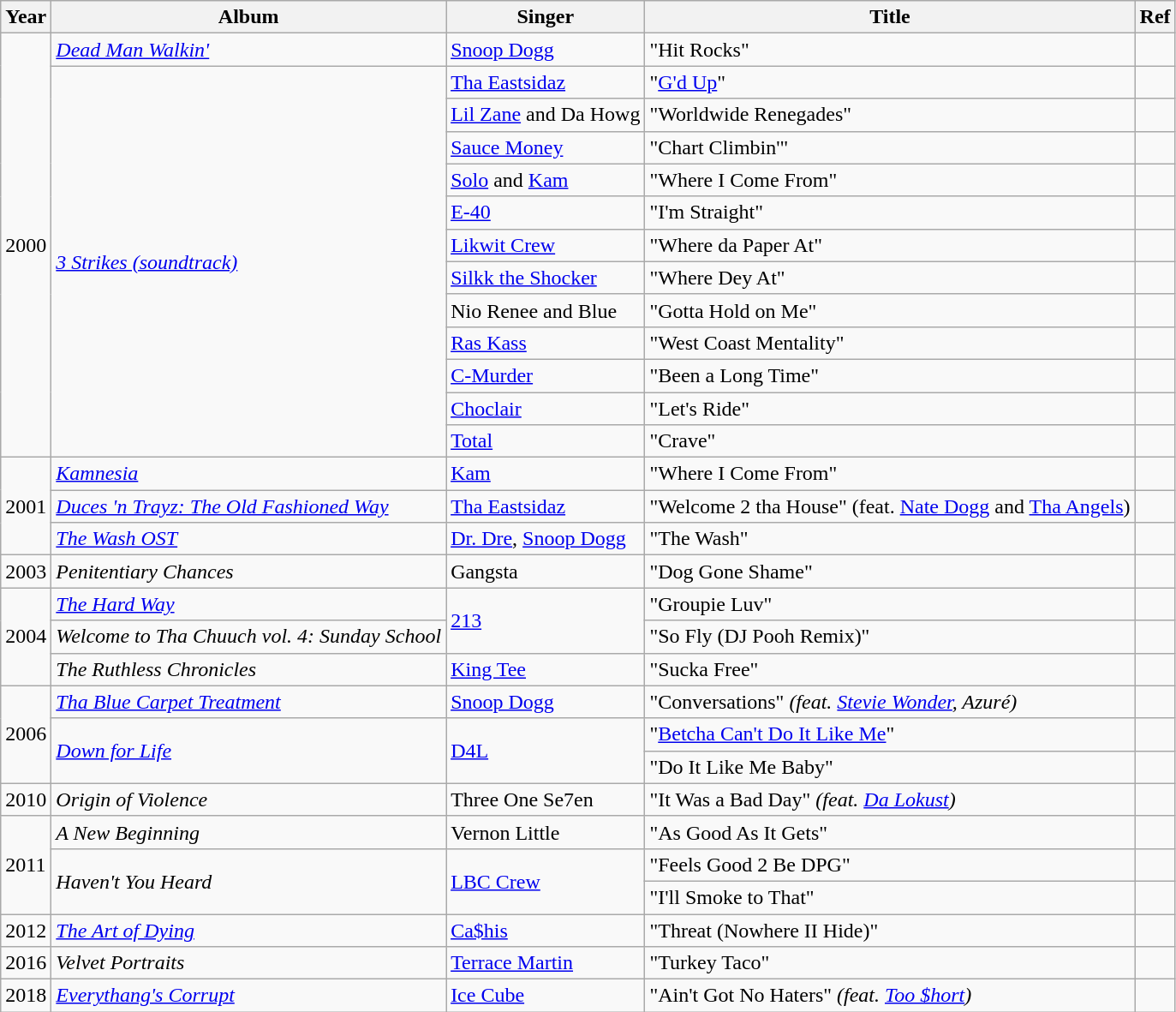<table class="wikitable sortable">
<tr>
<th>Year</th>
<th>Album</th>
<th>Singer</th>
<th>Title</th>
<th>Ref</th>
</tr>
<tr>
<td rowspan="13">2000</td>
<td><em><a href='#'>Dead Man Walkin'</a></em></td>
<td><a href='#'>Snoop Dogg</a></td>
<td>"Hit Rocks"</td>
<td></td>
</tr>
<tr>
<td rowspan="12"><em><a href='#'>3 Strikes (soundtrack)</a></em></td>
<td><a href='#'>Tha Eastsidaz</a></td>
<td>"<a href='#'>G'd Up</a>"</td>
<td></td>
</tr>
<tr>
<td><a href='#'>Lil Zane</a> and Da Howg</td>
<td>"Worldwide Renegades"</td>
<td></td>
</tr>
<tr>
<td><a href='#'>Sauce Money</a></td>
<td>"Chart Climbin'"</td>
<td></td>
</tr>
<tr>
<td><a href='#'>Solo</a> and <a href='#'>Kam</a></td>
<td>"Where I Come From"</td>
<td></td>
</tr>
<tr>
<td><a href='#'>E-40</a></td>
<td>"I'm Straight"</td>
<td></td>
</tr>
<tr>
<td><a href='#'>Likwit Crew</a></td>
<td>"Where da Paper At"</td>
<td></td>
</tr>
<tr>
<td><a href='#'>Silkk the Shocker</a></td>
<td>"Where Dey At"</td>
<td></td>
</tr>
<tr>
<td>Nio Renee and Blue</td>
<td>"Gotta Hold on Me"</td>
<td></td>
</tr>
<tr>
<td><a href='#'>Ras Kass</a></td>
<td>"West Coast Mentality"</td>
<td></td>
</tr>
<tr>
<td><a href='#'>C-Murder</a></td>
<td>"Been a Long Time"</td>
<td></td>
</tr>
<tr>
<td><a href='#'>Choclair</a></td>
<td>"Let's Ride"</td>
<td></td>
</tr>
<tr>
<td><a href='#'>Total</a></td>
<td>"Crave"</td>
<td></td>
</tr>
<tr>
<td rowspan="3">2001</td>
<td><em><a href='#'>Kamnesia</a></em></td>
<td><a href='#'>Kam</a></td>
<td>"Where I Come From"</td>
<td></td>
</tr>
<tr>
<td><em><a href='#'>Duces 'n Trayz: The Old Fashioned Way</a></em></td>
<td><a href='#'>Tha Eastsidaz</a></td>
<td>"Welcome 2 tha House" (feat. <a href='#'>Nate Dogg</a> and <a href='#'>Tha Angels</a>)</td>
<td></td>
</tr>
<tr>
<td><em><a href='#'>The Wash OST</a></em></td>
<td><a href='#'>Dr. Dre</a>, <a href='#'>Snoop Dogg</a></td>
<td>"The Wash"</td>
<td></td>
</tr>
<tr>
<td>2003</td>
<td><em>Penitentiary Chances</em></td>
<td>Gangsta</td>
<td>"Dog Gone Shame"</td>
<td></td>
</tr>
<tr>
<td rowspan="3">2004</td>
<td><em><a href='#'>The Hard Way</a></em></td>
<td rowspan="2"><a href='#'>213</a></td>
<td>"Groupie Luv"</td>
<td></td>
</tr>
<tr>
<td><em>Welcome to Tha Chuuch vol. 4: Sunday School</em></td>
<td>"So Fly (DJ Pooh Remix)"</td>
<td></td>
</tr>
<tr>
<td><em>The Ruthless Chronicles</em></td>
<td><a href='#'>King Tee</a></td>
<td>"Sucka Free"</td>
<td></td>
</tr>
<tr>
<td rowspan="3">2006</td>
<td><em><a href='#'>Tha Blue Carpet Treatment</a></em></td>
<td><a href='#'>Snoop Dogg</a></td>
<td>"Conversations" <em>(feat. <a href='#'>Stevie Wonder</a>, Azuré)</em></td>
<td></td>
</tr>
<tr>
<td rowspan="2"><em><a href='#'>Down for Life</a></em></td>
<td rowspan="2"><a href='#'>D4L</a></td>
<td>"<a href='#'>Betcha Can't Do It Like Me</a>"</td>
<td></td>
</tr>
<tr>
<td>"Do It Like Me Baby"</td>
<td></td>
</tr>
<tr>
<td>2010</td>
<td><em>Origin of Violence</em></td>
<td>Three One Se7en</td>
<td>"It Was a Bad Day" <em>(feat. <a href='#'>Da Lokust</a>)</em></td>
<td></td>
</tr>
<tr>
<td rowspan="3">2011</td>
<td><em>A New Beginning</em></td>
<td>Vernon Little</td>
<td>"As Good As It Gets"</td>
<td></td>
</tr>
<tr>
<td rowspan="2"><em>Haven't You Heard</em></td>
<td rowspan="2"><a href='#'>LBC Crew</a></td>
<td>"Feels Good 2 Be DPG"</td>
<td></td>
</tr>
<tr>
<td>"I'll Smoke to That"</td>
<td></td>
</tr>
<tr>
<td>2012</td>
<td><em><a href='#'>The Art of Dying</a></em></td>
<td><a href='#'>Ca$his</a></td>
<td>"Threat (Nowhere II Hide)"</td>
<td></td>
</tr>
<tr>
<td>2016</td>
<td><em>Velvet Portraits</em></td>
<td><a href='#'>Terrace Martin</a></td>
<td>"Turkey Taco"</td>
<td></td>
</tr>
<tr>
<td>2018</td>
<td><em><a href='#'>Everythang's Corrupt</a></em></td>
<td><a href='#'>Ice Cube</a></td>
<td>"Ain't Got No Haters" <em>(feat. <a href='#'>Too $hort</a>)</em></td>
<td></td>
</tr>
</table>
